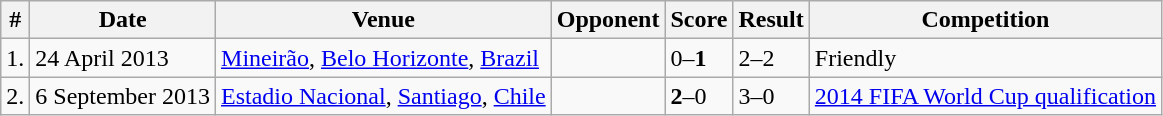<table class="wikitable collapsible collapsed" style="text-align: left;" align=center>
<tr>
<th>#</th>
<th>Date</th>
<th>Venue</th>
<th>Opponent</th>
<th>Score</th>
<th>Result</th>
<th>Competition</th>
</tr>
<tr>
<td>1.</td>
<td>24 April 2013</td>
<td><a href='#'>Mineirão</a>, <a href='#'>Belo Horizonte</a>, <a href='#'>Brazil</a></td>
<td></td>
<td>0–<strong>1</strong></td>
<td>2–2</td>
<td>Friendly</td>
</tr>
<tr>
<td>2.</td>
<td>6 September 2013</td>
<td><a href='#'>Estadio Nacional</a>, <a href='#'>Santiago</a>, <a href='#'>Chile</a></td>
<td></td>
<td><strong>2</strong>–0</td>
<td>3–0</td>
<td><a href='#'>2014 FIFA World Cup qualification</a></td>
</tr>
</table>
